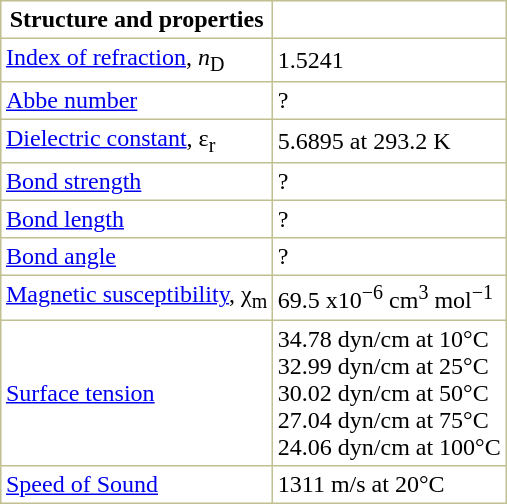<table border="1" cellspacing="0" cellpadding="3" style="margin: 0 0 0 0.5em; background: #FFFFFF; border-collapse: collapse; border-color: #C0C090;">
<tr>
<th>Structure and properties</th>
</tr>
<tr>
<td><a href='#'>Index of refraction</a>, <em>n</em><sub>D</sub></td>
<td>1.5241</td>
</tr>
<tr>
<td><a href='#'>Abbe number</a></td>
<td>? </td>
</tr>
<tr>
<td><a href='#'>Dielectric constant</a>, ε<sub>r</sub></td>
<td>5.6895 at 293.2 K</td>
</tr>
<tr>
<td><a href='#'>Bond strength</a></td>
<td>? </td>
</tr>
<tr>
<td><a href='#'>Bond length</a></td>
<td>? </td>
</tr>
<tr>
<td><a href='#'>Bond angle</a></td>
<td>? </td>
</tr>
<tr>
<td><a href='#'>Magnetic susceptibility</a>, χ<sub>m</sub></td>
<td>69.5 x10<sup>−6</sup> cm<sup>3</sup> mol<sup>−1</sup></td>
</tr>
<tr>
<td><a href='#'>Surface tension</a></td>
<td>34.78 dyn/cm at 10°C<br>32.99 dyn/cm at 25°C<br>30.02 dyn/cm at 50°C<br>27.04 dyn/cm at 75°C<br>24.06 dyn/cm at 100°C</td>
</tr>
<tr>
<td><a href='#'>Speed of Sound</a></td>
<td>1311 m/s at 20°C</td>
</tr>
</table>
